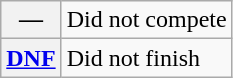<table class="wikitable">
<tr>
<th scope="row">—</th>
<td>Did not compete</td>
</tr>
<tr>
<th scope="row"><a href='#'>DNF</a></th>
<td>Did not finish</td>
</tr>
</table>
